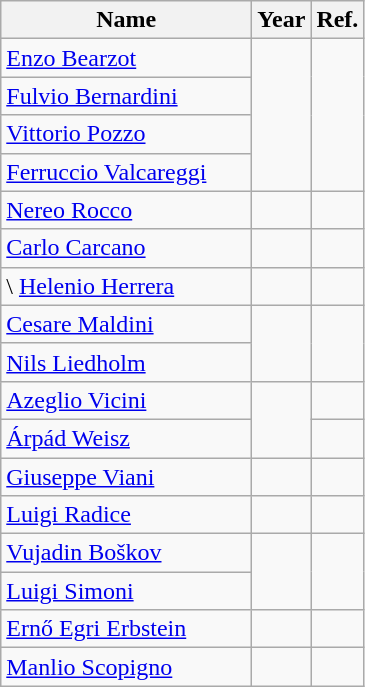<table class="wikitable sortable" style="text-align: left;">
<tr>
<th style="width:10em">Name</th>
<th>Year</th>
<th>Ref.</th>
</tr>
<tr>
<td> <a href='#'>Enzo Bearzot</a></td>
<td rowspan="4"></td>
<td rowspan="4"></td>
</tr>
<tr>
<td> <a href='#'>Fulvio Bernardini</a></td>
</tr>
<tr>
<td> <a href='#'>Vittorio Pozzo</a></td>
</tr>
<tr>
<td> <a href='#'>Ferruccio Valcareggi</a></td>
</tr>
<tr>
<td> <a href='#'>Nereo Rocco</a></td>
<td></td>
<td></td>
</tr>
<tr>
<td> <a href='#'>Carlo Carcano</a></td>
<td></td>
<td></td>
</tr>
<tr>
<td>\ <a href='#'>Helenio Herrera</a></td>
<td></td>
<td></td>
</tr>
<tr>
<td> <a href='#'>Cesare Maldini</a></td>
<td rowspan="2"></td>
<td rowspan="2"></td>
</tr>
<tr>
<td> <a href='#'>Nils Liedholm</a></td>
</tr>
<tr>
<td> <a href='#'>Azeglio Vicini</a></td>
<td rowspan="2"></td>
<td></td>
</tr>
<tr>
<td> <a href='#'>Árpád Weisz</a></td>
<td></td>
</tr>
<tr>
<td> <a href='#'>Giuseppe Viani</a></td>
<td></td>
<td></td>
</tr>
<tr>
<td> <a href='#'>Luigi Radice</a></td>
<td></td>
<td></td>
</tr>
<tr>
<td> <a href='#'>Vujadin Boškov</a></td>
<td rowspan="2"></td>
<td rowspan="2"></td>
</tr>
<tr>
<td> <a href='#'>Luigi Simoni</a></td>
</tr>
<tr>
<td> <a href='#'>Ernő Egri Erbstein</a></td>
<td></td>
<td></td>
</tr>
<tr>
<td> <a href='#'>Manlio Scopigno</a></td>
<td></td>
<td></td>
</tr>
</table>
